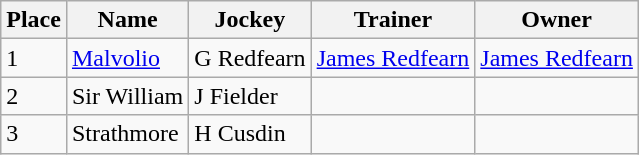<table class="wikitable">
<tr>
<th>Place</th>
<th>Name</th>
<th>Jockey</th>
<th>Trainer</th>
<th>Owner</th>
</tr>
<tr>
<td>1</td>
<td><a href='#'>Malvolio</a></td>
<td>G Redfearn</td>
<td><a href='#'>James Redfearn</a></td>
<td><a href='#'>James Redfearn</a></td>
</tr>
<tr>
<td>2</td>
<td>Sir William</td>
<td>J Fielder</td>
<td></td>
<td></td>
</tr>
<tr>
<td>3</td>
<td>Strathmore</td>
<td>H Cusdin</td>
<td></td>
</tr>
</table>
